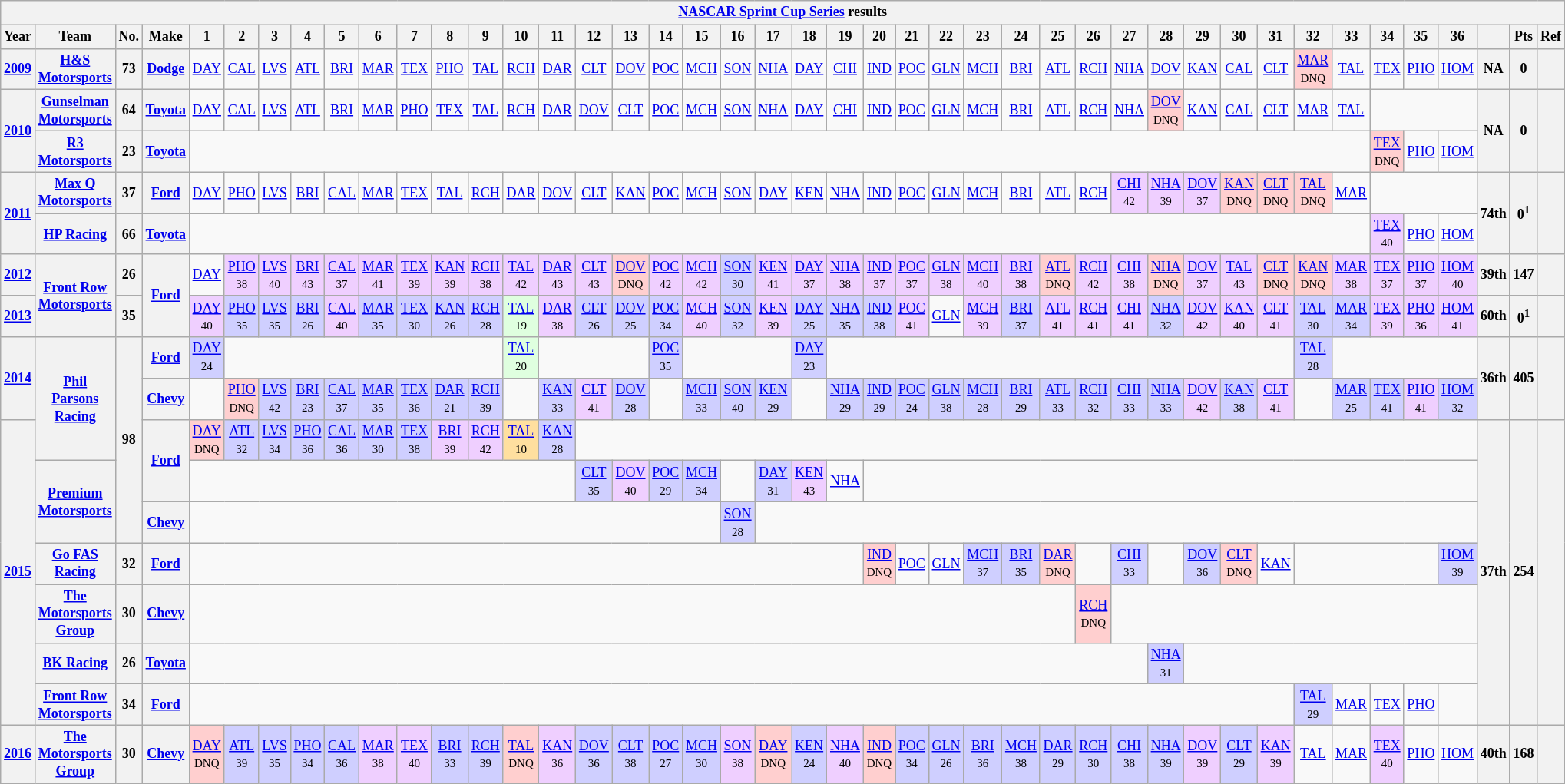<table class="wikitable" style="text-align:center; font-size:75%">
<tr>
<th colspan=45><a href='#'>NASCAR Sprint Cup Series</a> results</th>
</tr>
<tr>
<th>Year</th>
<th>Team</th>
<th>No.</th>
<th>Make</th>
<th>1</th>
<th>2</th>
<th>3</th>
<th>4</th>
<th>5</th>
<th>6</th>
<th>7</th>
<th>8</th>
<th>9</th>
<th>10</th>
<th>11</th>
<th>12</th>
<th>13</th>
<th>14</th>
<th>15</th>
<th>16</th>
<th>17</th>
<th>18</th>
<th>19</th>
<th>20</th>
<th>21</th>
<th>22</th>
<th>23</th>
<th>24</th>
<th>25</th>
<th>26</th>
<th>27</th>
<th>28</th>
<th>29</th>
<th>30</th>
<th>31</th>
<th>32</th>
<th>33</th>
<th>34</th>
<th>35</th>
<th>36</th>
<th></th>
<th>Pts</th>
<th>Ref</th>
</tr>
<tr>
<th><a href='#'>2009</a></th>
<th><a href='#'>H&S Motorsports</a></th>
<th>73</th>
<th><a href='#'>Dodge</a></th>
<td><a href='#'>DAY</a></td>
<td><a href='#'>CAL</a></td>
<td><a href='#'>LVS</a></td>
<td><a href='#'>ATL</a></td>
<td><a href='#'>BRI</a></td>
<td><a href='#'>MAR</a></td>
<td><a href='#'>TEX</a></td>
<td><a href='#'>PHO</a></td>
<td><a href='#'>TAL</a></td>
<td><a href='#'>RCH</a></td>
<td><a href='#'>DAR</a></td>
<td><a href='#'>CLT</a></td>
<td><a href='#'>DOV</a></td>
<td><a href='#'>POC</a></td>
<td><a href='#'>MCH</a></td>
<td><a href='#'>SON</a></td>
<td><a href='#'>NHA</a></td>
<td><a href='#'>DAY</a></td>
<td><a href='#'>CHI</a></td>
<td><a href='#'>IND</a></td>
<td><a href='#'>POC</a></td>
<td><a href='#'>GLN</a></td>
<td><a href='#'>MCH</a></td>
<td><a href='#'>BRI</a></td>
<td><a href='#'>ATL</a></td>
<td><a href='#'>RCH</a></td>
<td><a href='#'>NHA</a></td>
<td><a href='#'>DOV</a></td>
<td><a href='#'>KAN</a></td>
<td><a href='#'>CAL</a></td>
<td><a href='#'>CLT</a></td>
<td style="background:#FFCFCF;"><a href='#'>MAR</a><br><small>DNQ</small></td>
<td><a href='#'>TAL</a></td>
<td><a href='#'>TEX</a></td>
<td><a href='#'>PHO</a></td>
<td><a href='#'>HOM</a></td>
<th>NA</th>
<th>0</th>
<th></th>
</tr>
<tr>
<th rowspan=2><a href='#'>2010</a></th>
<th><a href='#'>Gunselman Motorsports</a></th>
<th>64</th>
<th><a href='#'>Toyota</a></th>
<td><a href='#'>DAY</a></td>
<td><a href='#'>CAL</a></td>
<td><a href='#'>LVS</a></td>
<td><a href='#'>ATL</a></td>
<td><a href='#'>BRI</a></td>
<td><a href='#'>MAR</a></td>
<td><a href='#'>PHO</a></td>
<td><a href='#'>TEX</a></td>
<td><a href='#'>TAL</a></td>
<td><a href='#'>RCH</a></td>
<td><a href='#'>DAR</a></td>
<td><a href='#'>DOV</a></td>
<td><a href='#'>CLT</a></td>
<td><a href='#'>POC</a></td>
<td><a href='#'>MCH</a></td>
<td><a href='#'>SON</a></td>
<td><a href='#'>NHA</a></td>
<td><a href='#'>DAY</a></td>
<td><a href='#'>CHI</a></td>
<td><a href='#'>IND</a></td>
<td><a href='#'>POC</a></td>
<td><a href='#'>GLN</a></td>
<td><a href='#'>MCH</a></td>
<td><a href='#'>BRI</a></td>
<td><a href='#'>ATL</a></td>
<td><a href='#'>RCH</a></td>
<td><a href='#'>NHA</a></td>
<td style="background:#FFCFCF;"><a href='#'>DOV</a><br><small>DNQ</small></td>
<td><a href='#'>KAN</a></td>
<td><a href='#'>CAL</a></td>
<td><a href='#'>CLT</a></td>
<td><a href='#'>MAR</a></td>
<td><a href='#'>TAL</a></td>
<td colspan=3></td>
<th rowspan=2>NA</th>
<th rowspan=2>0</th>
<th rowspan=2></th>
</tr>
<tr>
<th><a href='#'>R3 Motorsports</a></th>
<th>23</th>
<th><a href='#'>Toyota</a></th>
<td colspan=33></td>
<td style="background:#FFCFCF;"><a href='#'>TEX</a><br><small>DNQ</small></td>
<td><a href='#'>PHO</a></td>
<td><a href='#'>HOM</a></td>
</tr>
<tr>
<th rowspan=2><a href='#'>2011</a></th>
<th><a href='#'>Max Q Motorsports</a></th>
<th>37</th>
<th><a href='#'>Ford</a></th>
<td><a href='#'>DAY</a></td>
<td><a href='#'>PHO</a></td>
<td><a href='#'>LVS</a></td>
<td><a href='#'>BRI</a></td>
<td><a href='#'>CAL</a></td>
<td><a href='#'>MAR</a></td>
<td><a href='#'>TEX</a></td>
<td><a href='#'>TAL</a></td>
<td><a href='#'>RCH</a></td>
<td><a href='#'>DAR</a></td>
<td><a href='#'>DOV</a></td>
<td><a href='#'>CLT</a></td>
<td><a href='#'>KAN</a></td>
<td><a href='#'>POC</a></td>
<td><a href='#'>MCH</a></td>
<td><a href='#'>SON</a></td>
<td><a href='#'>DAY</a></td>
<td><a href='#'>KEN</a></td>
<td><a href='#'>NHA</a></td>
<td><a href='#'>IND</a></td>
<td><a href='#'>POC</a></td>
<td><a href='#'>GLN</a></td>
<td><a href='#'>MCH</a></td>
<td><a href='#'>BRI</a></td>
<td><a href='#'>ATL</a></td>
<td><a href='#'>RCH</a></td>
<td style="background:#EFCFFF;"><a href='#'>CHI</a><br><small>42</small></td>
<td style="background:#EFCFFF;"><a href='#'>NHA</a><br><small>39</small></td>
<td style="background:#EFCFFF;"><a href='#'>DOV</a><br><small>37</small></td>
<td style="background:#FFCFCF;"><a href='#'>KAN</a><br><small>DNQ</small></td>
<td style="background:#FFCFCF;"><a href='#'>CLT</a><br><small>DNQ</small></td>
<td style="background:#FFCFCF;"><a href='#'>TAL</a><br><small>DNQ</small></td>
<td><a href='#'>MAR</a></td>
<td colspan=3></td>
<th rowspan=2>74th</th>
<th rowspan=2>0<sup>1</sup></th>
<th rowspan=2></th>
</tr>
<tr>
<th><a href='#'>HP Racing</a></th>
<th>66</th>
<th><a href='#'>Toyota</a></th>
<td colspan=33></td>
<td style="background:#EFCFFF;"><a href='#'>TEX</a><br><small>40</small></td>
<td><a href='#'>PHO</a></td>
<td><a href='#'>HOM</a></td>
</tr>
<tr>
<th><a href='#'>2012</a></th>
<th rowspan=2><a href='#'>Front Row Motorsports</a></th>
<th>26</th>
<th rowspan=2><a href='#'>Ford</a></th>
<td><a href='#'>DAY</a></td>
<td style="background:#EFCFFF;"><a href='#'>PHO</a><br><small>38</small></td>
<td style="background:#EFCFFF;"><a href='#'>LVS</a><br><small>40</small></td>
<td style="background:#EFCFFF;"><a href='#'>BRI</a><br><small>43</small></td>
<td style="background:#EFCFFF;"><a href='#'>CAL</a><br><small>37</small></td>
<td style="background:#EFCFFF;"><a href='#'>MAR</a><br><small>41</small></td>
<td style="background:#EFCFFF;"><a href='#'>TEX</a><br><small>39</small></td>
<td style="background:#EFCFFF;"><a href='#'>KAN</a><br><small>39</small></td>
<td style="background:#EFCFFF;"><a href='#'>RCH</a><br><small>38</small></td>
<td style="background:#EFCFFF;"><a href='#'>TAL</a><br><small>42</small></td>
<td style="background:#EFCFFF;"><a href='#'>DAR</a><br><small>43</small></td>
<td style="background:#EFCFFF;"><a href='#'>CLT</a><br><small>43</small></td>
<td style="background:#FFCFCF;"><a href='#'>DOV</a><br><small>DNQ</small></td>
<td style="background:#EFCFFF;"><a href='#'>POC</a><br><small>42</small></td>
<td style="background:#EFCFFF;"><a href='#'>MCH</a><br><small>42</small></td>
<td style="background:#CFCFFF;"><a href='#'>SON</a><br><small>30</small></td>
<td style="background:#EFCFFF;"><a href='#'>KEN</a><br><small>41</small></td>
<td style="background:#EFCFFF;"><a href='#'>DAY</a><br><small>37</small></td>
<td style="background:#EFCFFF;"><a href='#'>NHA</a><br><small>38</small></td>
<td style="background:#EFCFFF;"><a href='#'>IND</a><br><small>37</small></td>
<td style="background:#EFCFFF;"><a href='#'>POC</a><br><small>37</small></td>
<td style="background:#EFCFFF;"><a href='#'>GLN</a><br><small>38</small></td>
<td style="background:#EFCFFF;"><a href='#'>MCH</a><br><small>40</small></td>
<td style="background:#EFCFFF;"><a href='#'>BRI</a><br><small>38</small></td>
<td style="background:#FFCFCF;"><a href='#'>ATL</a><br><small>DNQ</small></td>
<td style="background:#EFCFFF;"><a href='#'>RCH</a><br><small>42</small></td>
<td style="background:#EFCFFF;"><a href='#'>CHI</a><br><small>38</small></td>
<td style="background:#FFCFCF;"><a href='#'>NHA</a><br><small>DNQ</small></td>
<td style="background:#EFCFFF;"><a href='#'>DOV</a><br><small>37</small></td>
<td style="background:#EFCFFF;"><a href='#'>TAL</a><br><small>43</small></td>
<td style="background:#FFCFCF;"><a href='#'>CLT</a><br><small>DNQ</small></td>
<td style="background:#FFCFCF;"><a href='#'>KAN</a><br><small>DNQ</small></td>
<td style="background:#EFCFFF;"><a href='#'>MAR</a><br><small>38</small></td>
<td style="background:#EFCFFF;"><a href='#'>TEX</a><br><small>37</small></td>
<td style="background:#EFCFFF;"><a href='#'>PHO</a><br><small>37</small></td>
<td style="background:#EFCFFF;"><a href='#'>HOM</a><br><small>40</small></td>
<th>39th</th>
<th>147</th>
<th></th>
</tr>
<tr>
<th><a href='#'>2013</a></th>
<th>35</th>
<td style="background:#EFCFFF;"><a href='#'>DAY</a><br><small>40</small></td>
<td style="background:#CFCFFF;"><a href='#'>PHO</a><br><small>35</small></td>
<td style="background:#CFCFFF;"><a href='#'>LVS</a><br><small>35</small></td>
<td style="background:#CFCFFF;"><a href='#'>BRI</a><br><small>26</small></td>
<td style="background:#EFCFFF;"><a href='#'>CAL</a><br><small>40</small></td>
<td style="background:#CFCFFF;"><a href='#'>MAR</a><br><small>35</small></td>
<td style="background:#CFCFFF;"><a href='#'>TEX</a><br><small>30</small></td>
<td style="background:#CFCFFF;"><a href='#'>KAN</a><br><small>26</small></td>
<td style="background:#CFCFFF;"><a href='#'>RCH</a><br><small>28</small></td>
<td style="background:#DFFFDF;"><a href='#'>TAL</a><br><small>19</small></td>
<td style="background:#EFCFFF;"><a href='#'>DAR</a><br><small>38</small></td>
<td style="background:#CFCFFF;"><a href='#'>CLT</a><br><small>26</small></td>
<td style="background:#CFCFFF;"><a href='#'>DOV</a><br><small>25</small></td>
<td style="background:#CFCFFF;"><a href='#'>POC</a><br><small>34</small></td>
<td style="background:#EFCFFF;"><a href='#'>MCH</a><br><small>40</small></td>
<td style="background:#CFCFFF;"><a href='#'>SON</a><br><small>32</small></td>
<td style="background:#EFCFFF;"><a href='#'>KEN</a><br><small>39</small></td>
<td style="background:#CFCFFF;"><a href='#'>DAY</a><br><small>25</small></td>
<td style="background:#CFCFFF;"><a href='#'>NHA</a><br><small>35</small></td>
<td style="background:#CFCFFF;"><a href='#'>IND</a><br><small>38</small></td>
<td style="background:#EFCFFF;"><a href='#'>POC</a><br><small>41</small></td>
<td><a href='#'>GLN</a></td>
<td style="background:#EFCFFF;"><a href='#'>MCH</a><br><small>39</small></td>
<td style="background:#CFCFFF;"><a href='#'>BRI</a><br><small>37</small></td>
<td style="background:#EFCFFF;"><a href='#'>ATL</a><br><small>41</small></td>
<td style="background:#EFCFFF;"><a href='#'>RCH</a><br><small>41</small></td>
<td style="background:#EFCFFF;"><a href='#'>CHI</a><br><small>41</small></td>
<td style="background:#CFCFFF;"><a href='#'>NHA</a><br><small>32</small></td>
<td style="background:#EFCFFF;"><a href='#'>DOV</a><br><small>42</small></td>
<td style="background:#EFCFFF;"><a href='#'>KAN</a><br><small>40</small></td>
<td style="background:#EFCFFF;"><a href='#'>CLT</a><br><small>41</small></td>
<td style="background:#CFCFFF;"><a href='#'>TAL</a><br><small>30</small></td>
<td style="background:#CFCFFF;"><a href='#'>MAR</a><br><small>34</small></td>
<td style="background:#EFCFFF;"><a href='#'>TEX</a><br><small>39</small></td>
<td style="background:#EFCFFF;"><a href='#'>PHO</a><br><small>36</small></td>
<td style="background:#EFCFFF;"><a href='#'>HOM</a><br><small>41</small></td>
<th>60th</th>
<th>0<sup>1</sup></th>
<th></th>
</tr>
<tr>
<th rowspan=2><a href='#'>2014</a></th>
<th rowspan=3><a href='#'>Phil Parsons Racing</a></th>
<th rowspan=5>98</th>
<th><a href='#'>Ford</a></th>
<td style="background:#CFCFFF;"><a href='#'>DAY</a><br><small>24</small></td>
<td colspan=8></td>
<td style="background:#DFFFDF;"><a href='#'>TAL</a><br><small>20</small></td>
<td colspan=3></td>
<td style="background:#CFCFFF;"><a href='#'>POC</a><br><small>35</small></td>
<td colspan=3></td>
<td style="background:#CFCFFF;"><a href='#'>DAY</a><br><small>23</small></td>
<td colspan=13></td>
<td style="background:#CFCFFF;"><a href='#'>TAL</a><br><small>28</small></td>
<td colspan=4></td>
<th rowspan=2>36th</th>
<th rowspan=2>405</th>
<th rowspan=2></th>
</tr>
<tr>
<th><a href='#'>Chevy</a></th>
<td></td>
<td style="background:#FFCFCF;"><a href='#'>PHO</a><br><small>DNQ</small></td>
<td style="background:#CFCFFF;"><a href='#'>LVS</a><br><small>42</small></td>
<td style="background:#CFCFFF;"><a href='#'>BRI</a><br><small>23</small></td>
<td style="background:#CFCFFF;"><a href='#'>CAL</a><br><small>37</small></td>
<td style="background:#CFCFFF;"><a href='#'>MAR</a><br><small>35</small></td>
<td style="background:#CFCFFF;"><a href='#'>TEX</a><br><small>36</small></td>
<td style="background:#CFCFFF;"><a href='#'>DAR</a><br><small>21</small></td>
<td style="background:#CFCFFF;"><a href='#'>RCH</a><br><small>39</small></td>
<td></td>
<td style="background:#CFCFFF;"><a href='#'>KAN</a><br><small>33</small></td>
<td style="background:#EFCFFF;"><a href='#'>CLT</a><br><small>41</small></td>
<td style="background:#CFCFFF;"><a href='#'>DOV</a><br><small>28</small></td>
<td></td>
<td style="background:#CFCFFF;"><a href='#'>MCH</a><br><small>33</small></td>
<td style="background:#CFCFFF;"><a href='#'>SON</a><br><small>40</small></td>
<td style="background:#CFCFFF;"><a href='#'>KEN</a><br><small>29</small></td>
<td></td>
<td style="background:#CFCFFF;"><a href='#'>NHA</a><br><small>29</small></td>
<td style="background:#CFCFFF;"><a href='#'>IND</a><br><small>29</small></td>
<td style="background:#CFCFFF;"><a href='#'>POC</a><br><small>24</small></td>
<td style="background:#CFCFFF;"><a href='#'>GLN</a><br><small>38</small></td>
<td style="background:#CFCFFF;"><a href='#'>MCH</a><br><small>28</small></td>
<td style="background:#CFCFFF;"><a href='#'>BRI</a><br><small>29</small></td>
<td style="background:#CFCFFF;"><a href='#'>ATL</a><br><small>33</small></td>
<td style="background:#CFCFFF;"><a href='#'>RCH</a><br><small>32</small></td>
<td style="background:#CFCFFF;"><a href='#'>CHI</a><br><small>33</small></td>
<td style="background:#CFCFFF;"><a href='#'>NHA</a><br><small>33</small></td>
<td style="background:#EFCFFF;"><a href='#'>DOV</a><br><small>42</small></td>
<td style="background:#CFCFFF;"><a href='#'>KAN</a><br><small>38</small></td>
<td style="background:#EFCFFF;"><a href='#'>CLT</a><br><small>41</small></td>
<td></td>
<td style="background:#CFCFFF;"><a href='#'>MAR</a><br><small>25</small></td>
<td style="background:#CFCFFF;"><a href='#'>TEX</a><br><small>41</small></td>
<td style="background:#EFCFFF;"><a href='#'>PHO</a><br><small>41</small></td>
<td style="background:#CFCFFF;"><a href='#'>HOM</a><br><small>32</small></td>
</tr>
<tr>
<th rowspan=7><a href='#'>2015</a></th>
<th rowspan=2><a href='#'>Ford</a></th>
<td style="background:#FFCFCF;"><a href='#'>DAY</a><br><small>DNQ</small></td>
<td style="background:#CFCFFF;"><a href='#'>ATL</a><br><small>32</small></td>
<td style="background:#CFCFFF;"><a href='#'>LVS</a><br><small>34</small></td>
<td style="background:#CFCFFF;"><a href='#'>PHO</a><br><small>36</small></td>
<td style="background:#CFCFFF;"><a href='#'>CAL</a><br><small>36</small></td>
<td style="background:#CFCFFF;"><a href='#'>MAR</a><br><small>30</small></td>
<td style="background:#CFCFFF;"><a href='#'>TEX</a><br><small>38</small></td>
<td style="background:#EFCFFF;"><a href='#'>BRI</a><br><small>39</small></td>
<td style="background:#EFCFFF;"><a href='#'>RCH</a><br><small>42</small></td>
<td style="background:#FFDF9F;"><a href='#'>TAL</a><br><small>10</small></td>
<td style="background:#CFCFFF;"><a href='#'>KAN</a><br><small>28</small></td>
<td colspan=25></td>
<th rowspan=7>37th</th>
<th rowspan=7>254</th>
<th rowspan=7></th>
</tr>
<tr>
<th rowspan=2><a href='#'>Premium Motorsports</a></th>
<td colspan=11></td>
<td style="background:#CFCFFF;"><a href='#'>CLT</a><br><small>35</small></td>
<td style="background:#EFCFFF;"><a href='#'>DOV</a><br><small>40</small></td>
<td style="background:#CFCFFF;"><a href='#'>POC</a><br><small>29</small></td>
<td style="background:#CFCFFF;"><a href='#'>MCH</a><br><small>34</small></td>
<td></td>
<td style="background:#CFCFFF;"><a href='#'>DAY</a><br><small>31</small></td>
<td style="background:#EFCFFF;"><a href='#'>KEN</a><br><small>43</small></td>
<td><a href='#'>NHA</a></td>
<td colspan=17></td>
</tr>
<tr>
<th><a href='#'>Chevy</a></th>
<td colspan=15></td>
<td style="background:#CFCFFF;"><a href='#'>SON</a><br><small>28</small></td>
<td colspan=20></td>
</tr>
<tr>
<th><a href='#'>Go FAS Racing</a></th>
<th>32</th>
<th><a href='#'>Ford</a></th>
<td colspan=19></td>
<td style="background:#FFCFCF;"><a href='#'>IND</a><br><small>DNQ</small></td>
<td><a href='#'>POC</a></td>
<td><a href='#'>GLN</a></td>
<td style="background:#CFCFFF;"><a href='#'>MCH</a><br><small>37</small></td>
<td style="background:#CFCFFF;"><a href='#'>BRI</a><br><small>35</small></td>
<td style="background:#FFCFCF;"><a href='#'>DAR</a><br><small>DNQ</small></td>
<td></td>
<td style="background:#CFCFFF;"><a href='#'>CHI</a><br><small>33</small></td>
<td></td>
<td style="background:#CFCFFF;"><a href='#'>DOV</a><br><small>36</small></td>
<td style="background:#FFCFCF;"><a href='#'>CLT</a><br><small>DNQ</small></td>
<td><a href='#'>KAN</a></td>
<td colspan=4></td>
<td style="background:#CFCFFF;"><a href='#'>HOM</a><br><small>39</small></td>
</tr>
<tr>
<th><a href='#'>The Motorsports Group</a></th>
<th>30</th>
<th><a href='#'>Chevy</a></th>
<td colspan=25></td>
<td style="background:#FFCFCF;"><a href='#'>RCH</a><br><small>DNQ</small></td>
<td colspan=10></td>
</tr>
<tr>
<th><a href='#'>BK Racing</a></th>
<th>26</th>
<th><a href='#'>Toyota</a></th>
<td colspan=27></td>
<td style="background:#CFCFFF;"><a href='#'>NHA</a><br><small>31</small></td>
<td colspan=8></td>
</tr>
<tr>
<th><a href='#'>Front Row Motorsports</a></th>
<th>34</th>
<th><a href='#'>Ford</a></th>
<td colspan=31></td>
<td style="background:#CFCFFF;"><a href='#'>TAL</a><br><small>29</small></td>
<td><a href='#'>MAR</a></td>
<td><a href='#'>TEX</a></td>
<td><a href='#'>PHO</a></td>
<td></td>
</tr>
<tr>
<th><a href='#'>2016</a></th>
<th><a href='#'>The Motorsports Group</a></th>
<th>30</th>
<th><a href='#'>Chevy</a></th>
<td style="background:#FFCFCF;"><a href='#'>DAY</a><br><small>DNQ</small></td>
<td style="background:#CFCFFF;"><a href='#'>ATL</a><br><small>39</small></td>
<td style="background:#CFCFFF;"><a href='#'>LVS</a><br><small>35</small></td>
<td style="background:#CFCFFF;"><a href='#'>PHO</a><br><small>34</small></td>
<td style="background:#CFCFFF;"><a href='#'>CAL</a><br><small>36</small></td>
<td style="background:#EFCFFF;"><a href='#'>MAR</a><br><small>38</small></td>
<td style="background:#EFCFFF;"><a href='#'>TEX</a><br><small>40</small></td>
<td style="background:#CFCFFF;"><a href='#'>BRI</a><br><small>33</small></td>
<td style="background:#CFCFFF;"><a href='#'>RCH</a><br><small>39</small></td>
<td style="background:#FFCFCF;"><a href='#'>TAL</a><br><small>DNQ</small></td>
<td style="background:#EFCFFF;"><a href='#'>KAN</a><br><small>36</small></td>
<td style="background:#CFCFFF;"><a href='#'>DOV</a><br><small>36</small></td>
<td style="background:#CFCFFF;"><a href='#'>CLT</a><br><small>38</small></td>
<td style="background:#CFCFFF;"><a href='#'>POC</a><br><small>27</small></td>
<td style="background:#CFCFFF;"><a href='#'>MCH</a><br><small>30</small></td>
<td style="background:#EFCFFF;"><a href='#'>SON</a><br><small>38</small></td>
<td style="background:#FFCFCF;"><a href='#'>DAY</a><br><small>DNQ</small></td>
<td style="background:#CFCFFF;"><a href='#'>KEN</a><br><small>24</small></td>
<td style="background:#EFCFFF;"><a href='#'>NHA</a><br><small>40</small></td>
<td style="background:#FFCFCF;"><a href='#'>IND</a><br><small>DNQ</small></td>
<td style="background:#CFCFFF;"><a href='#'>POC</a><br><small>34</small></td>
<td style="background:#CFCFFF;"><a href='#'>GLN</a><br><small>26</small></td>
<td style="background:#CFCFFF;"><a href='#'>BRI</a><br><small>36</small></td>
<td style="background:#CFCFFF;"><a href='#'>MCH</a><br><small>38</small></td>
<td style="background:#CFCFFF;"><a href='#'>DAR</a><br><small>29</small></td>
<td style="background:#CFCFFF;"><a href='#'>RCH</a><br><small>30</small></td>
<td style="background:#CFCFFF;"><a href='#'>CHI</a><br><small>38</small></td>
<td style="background:#CFCFFF;"><a href='#'>NHA</a><br><small>39</small></td>
<td style="background:#EFCFFF;"><a href='#'>DOV</a><br><small>39</small></td>
<td style="background:#CFCFFF;"><a href='#'>CLT</a><br><small>29</small></td>
<td style="background:#EFCFFF;"><a href='#'>KAN</a><br><small>39</small></td>
<td><a href='#'>TAL</a></td>
<td><a href='#'>MAR</a></td>
<td style="background:#EFCFFF;"><a href='#'>TEX</a><br><small>40</small></td>
<td><a href='#'>PHO</a></td>
<td><a href='#'>HOM</a></td>
<th>40th</th>
<th>168</th>
<th></th>
</tr>
</table>
